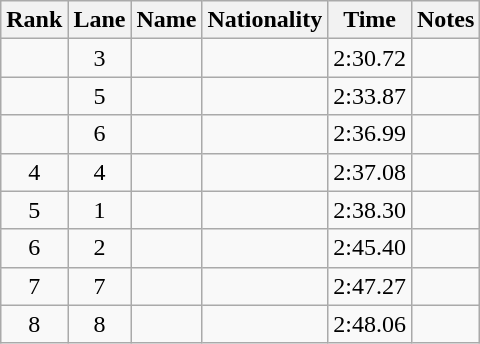<table class="wikitable sortable" style="text-align:center">
<tr>
<th>Rank</th>
<th>Lane</th>
<th>Name</th>
<th>Nationality</th>
<th>Time</th>
<th>Notes</th>
</tr>
<tr>
<td></td>
<td>3</td>
<td align=left></td>
<td align=left></td>
<td>2:30.72</td>
<td><strong></strong></td>
</tr>
<tr>
<td></td>
<td>5</td>
<td align=left></td>
<td align=left></td>
<td>2:33.87</td>
<td></td>
</tr>
<tr>
<td></td>
<td>6</td>
<td align=left></td>
<td align=left></td>
<td>2:36.99</td>
<td></td>
</tr>
<tr>
<td>4</td>
<td>4</td>
<td align=left></td>
<td align=left></td>
<td>2:37.08</td>
<td></td>
</tr>
<tr>
<td>5</td>
<td>1</td>
<td align=left></td>
<td align=left></td>
<td>2:38.30</td>
<td></td>
</tr>
<tr>
<td>6</td>
<td>2</td>
<td align=left></td>
<td align=left></td>
<td>2:45.40</td>
<td></td>
</tr>
<tr>
<td>7</td>
<td>7</td>
<td align=left></td>
<td align=left></td>
<td>2:47.27</td>
<td></td>
</tr>
<tr>
<td>8</td>
<td>8</td>
<td align=left></td>
<td align=left></td>
<td>2:48.06</td>
<td></td>
</tr>
</table>
